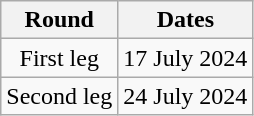<table class="wikitable" style="text-align:center">
<tr>
<th>Round</th>
<th>Dates</th>
</tr>
<tr>
<td>First leg</td>
<td>17 July 2024</td>
</tr>
<tr>
<td>Second leg</td>
<td>24 July 2024</td>
</tr>
</table>
